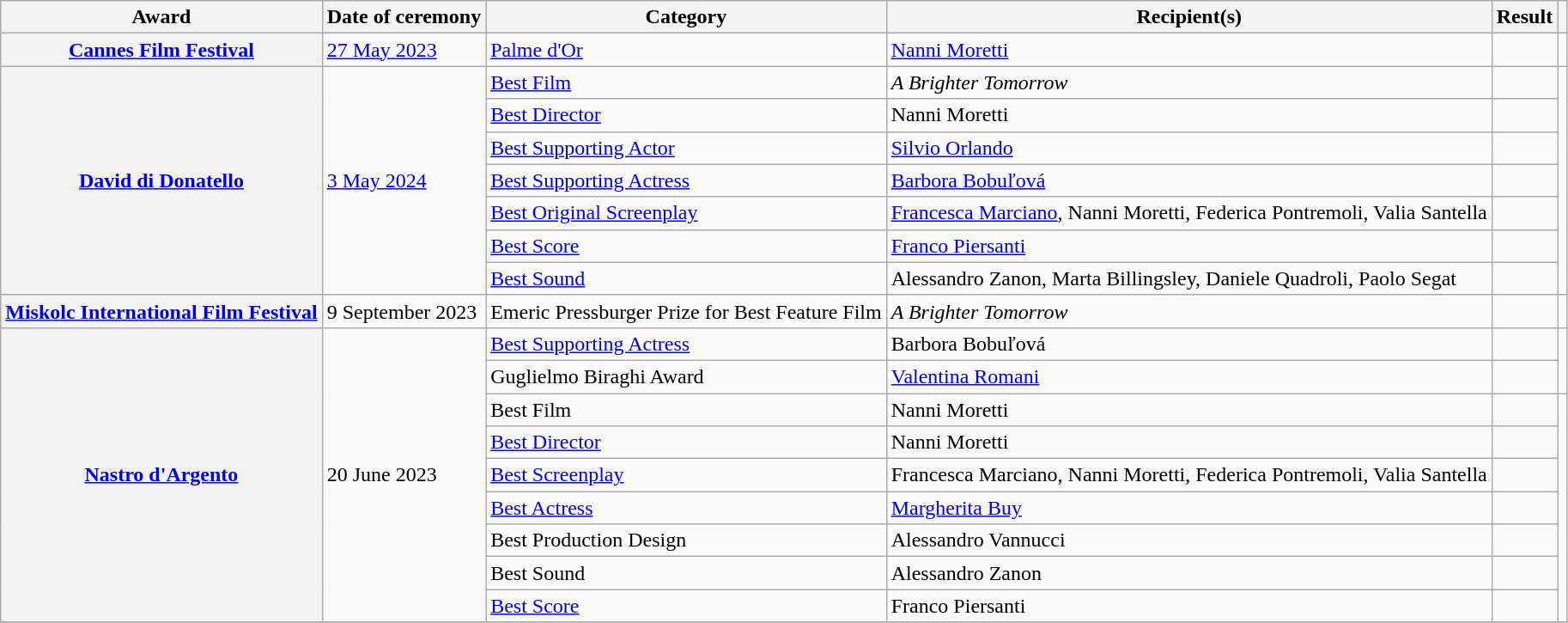<table class="wikitable sortable plainrowheaders">
<tr>
<th scope="col">Award</th>
<th scope="col">Date of ceremony</th>
<th scope="col">Category</th>
<th scope="col">Recipient(s)</th>
<th scope="col">Result</th>
<th scope="col" class="unsortable"></th>
</tr>
<tr>
<th scope="row"><a href='#'>Cannes Film Festival</a></th>
<td><a href='#'>27 May 2023</a></td>
<td><a href='#'>Palme d'Or</a></td>
<td><a href='#'>Nanni Moretti</a></td>
<td></td>
<td align="center"></td>
</tr>
<tr>
<th rowspan="7" scope="row"><a href='#'>David di Donatello</a></th>
<td rowspan="7"><a href='#'>3 May 2024</a></td>
<td><a href='#'>Best Film</a></td>
<td><em>A Brighter Tomorrow</em></td>
<td></td>
<td rowspan="7" align="center"></td>
</tr>
<tr>
<td><a href='#'>Best Director</a></td>
<td>Nanni Moretti</td>
<td></td>
</tr>
<tr>
<td><a href='#'>Best Supporting Actor</a></td>
<td><a href='#'>Silvio Orlando</a></td>
<td></td>
</tr>
<tr>
<td><a href='#'>Best Supporting Actress</a></td>
<td><a href='#'>Barbora Bobuľová</a></td>
<td></td>
</tr>
<tr>
<td><a href='#'>Best Original Screenplay</a></td>
<td><a href='#'>Francesca Marciano</a>, Nanni Moretti, Federica Pontremoli, Valia Santella</td>
<td></td>
</tr>
<tr>
<td><a href='#'>Best Score</a></td>
<td><a href='#'>Franco Piersanti</a></td>
<td></td>
</tr>
<tr>
<td><a href='#'>Best Sound</a></td>
<td>Alessandro Zanon, Marta Billingsley, Daniele Quadroli, Paolo Segat</td>
<td></td>
</tr>
<tr>
<th scope="row"><a href='#'>Miskolc International Film Festival</a></th>
<td>9 September 2023</td>
<td>Emeric Pressburger Prize for Best Feature Film</td>
<td><em>A Brighter Tomorrow</em></td>
<td></td>
<td align="center"></td>
</tr>
<tr>
<th rowspan="9" scope="row"><a href='#'>Nastro d'Argento</a></th>
<td rowspan="9">20 June 2023</td>
<td><a href='#'>Best Supporting Actress</a></td>
<td>Barbora Bobuľová</td>
<td></td>
<td rowspan="2" align="center"></td>
</tr>
<tr>
<td>Guglielmo Biraghi Award</td>
<td><a href='#'>Valentina Romani</a></td>
<td></td>
</tr>
<tr>
<td>Best Film</td>
<td>Nanni Moretti</td>
<td></td>
<td rowspan="7" align="center"></td>
</tr>
<tr>
<td><a href='#'>Best Director</a></td>
<td>Nanni Moretti</td>
<td></td>
</tr>
<tr>
<td><a href='#'>Best Screenplay</a></td>
<td>Francesca Marciano, Nanni Moretti, Federica Pontremoli, Valia Santella</td>
<td></td>
</tr>
<tr>
<td><a href='#'>Best Actress</a></td>
<td><a href='#'>Margherita Buy</a></td>
<td></td>
</tr>
<tr>
<td>Best Production Design</td>
<td>Alessandro Vannucci</td>
<td></td>
</tr>
<tr>
<td>Best Sound</td>
<td>Alessandro Zanon</td>
<td></td>
</tr>
<tr>
<td><a href='#'>Best Score</a></td>
<td>Franco Piersanti</td>
<td></td>
</tr>
<tr>
</tr>
</table>
